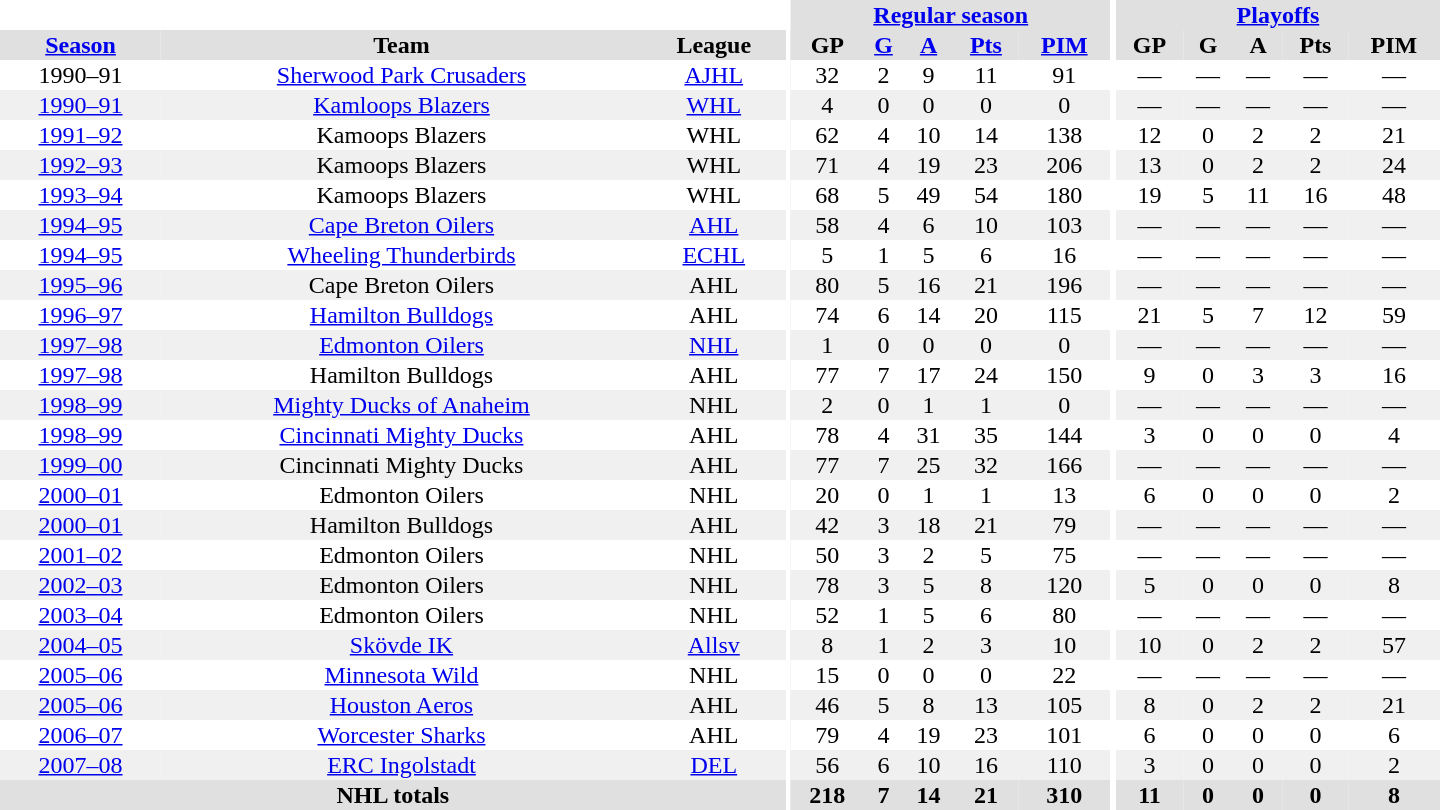<table border="0" cellpadding="1" cellspacing="0" style="text-align:center; width:60em">
<tr bgcolor="#e0e0e0">
<th colspan="3" bgcolor="#ffffff"></th>
<th rowspan="100" bgcolor="#ffffff"></th>
<th colspan="5"><a href='#'>Regular season</a></th>
<th rowspan="100" bgcolor="#ffffff"></th>
<th colspan="5"><a href='#'>Playoffs</a></th>
</tr>
<tr bgcolor="#e0e0e0">
<th><a href='#'>Season</a></th>
<th>Team</th>
<th>League</th>
<th>GP</th>
<th><a href='#'>G</a></th>
<th><a href='#'>A</a></th>
<th><a href='#'>Pts</a></th>
<th><a href='#'>PIM</a></th>
<th>GP</th>
<th>G</th>
<th>A</th>
<th>Pts</th>
<th>PIM</th>
</tr>
<tr>
<td>1990–91</td>
<td><a href='#'>Sherwood Park Crusaders</a></td>
<td><a href='#'>AJHL</a></td>
<td>32</td>
<td>2</td>
<td>9</td>
<td>11</td>
<td>91</td>
<td>—</td>
<td>—</td>
<td>—</td>
<td>—</td>
<td>—</td>
</tr>
<tr bgcolor="#f0f0f0">
<td><a href='#'>1990–91</a></td>
<td><a href='#'>Kamloops Blazers</a></td>
<td><a href='#'>WHL</a></td>
<td>4</td>
<td>0</td>
<td>0</td>
<td>0</td>
<td>0</td>
<td>—</td>
<td>—</td>
<td>—</td>
<td>—</td>
<td>—</td>
</tr>
<tr>
<td><a href='#'>1991–92</a></td>
<td>Kamoops Blazers</td>
<td>WHL</td>
<td>62</td>
<td>4</td>
<td>10</td>
<td>14</td>
<td>138</td>
<td>12</td>
<td>0</td>
<td>2</td>
<td>2</td>
<td>21</td>
</tr>
<tr bgcolor="#f0f0f0">
<td><a href='#'>1992–93</a></td>
<td>Kamoops Blazers</td>
<td>WHL</td>
<td>71</td>
<td>4</td>
<td>19</td>
<td>23</td>
<td>206</td>
<td>13</td>
<td>0</td>
<td>2</td>
<td>2</td>
<td>24</td>
</tr>
<tr>
<td><a href='#'>1993–94</a></td>
<td>Kamoops Blazers</td>
<td>WHL</td>
<td>68</td>
<td>5</td>
<td>49</td>
<td>54</td>
<td>180</td>
<td>19</td>
<td>5</td>
<td>11</td>
<td>16</td>
<td>48</td>
</tr>
<tr bgcolor="#f0f0f0">
<td><a href='#'>1994–95</a></td>
<td><a href='#'>Cape Breton Oilers</a></td>
<td><a href='#'>AHL</a></td>
<td>58</td>
<td>4</td>
<td>6</td>
<td>10</td>
<td>103</td>
<td>—</td>
<td>—</td>
<td>—</td>
<td>—</td>
<td>—</td>
</tr>
<tr>
<td><a href='#'>1994–95</a></td>
<td><a href='#'>Wheeling Thunderbirds</a></td>
<td><a href='#'>ECHL</a></td>
<td>5</td>
<td>1</td>
<td>5</td>
<td>6</td>
<td>16</td>
<td>—</td>
<td>—</td>
<td>—</td>
<td>—</td>
<td>—</td>
</tr>
<tr bgcolor="#f0f0f0">
<td><a href='#'>1995–96</a></td>
<td>Cape Breton Oilers</td>
<td>AHL</td>
<td>80</td>
<td>5</td>
<td>16</td>
<td>21</td>
<td>196</td>
<td>—</td>
<td>—</td>
<td>—</td>
<td>—</td>
<td>—</td>
</tr>
<tr>
<td><a href='#'>1996–97</a></td>
<td><a href='#'>Hamilton Bulldogs</a></td>
<td>AHL</td>
<td>74</td>
<td>6</td>
<td>14</td>
<td>20</td>
<td>115</td>
<td>21</td>
<td>5</td>
<td>7</td>
<td>12</td>
<td>59</td>
</tr>
<tr bgcolor="#f0f0f0">
<td><a href='#'>1997–98</a></td>
<td><a href='#'>Edmonton Oilers</a></td>
<td><a href='#'>NHL</a></td>
<td>1</td>
<td>0</td>
<td>0</td>
<td>0</td>
<td>0</td>
<td>—</td>
<td>—</td>
<td>—</td>
<td>—</td>
<td>—</td>
</tr>
<tr>
<td><a href='#'>1997–98</a></td>
<td>Hamilton Bulldogs</td>
<td>AHL</td>
<td>77</td>
<td>7</td>
<td>17</td>
<td>24</td>
<td>150</td>
<td>9</td>
<td>0</td>
<td>3</td>
<td>3</td>
<td>16</td>
</tr>
<tr bgcolor="#f0f0f0">
<td><a href='#'>1998–99</a></td>
<td><a href='#'>Mighty Ducks of Anaheim</a></td>
<td>NHL</td>
<td>2</td>
<td>0</td>
<td>1</td>
<td>1</td>
<td>0</td>
<td>—</td>
<td>—</td>
<td>—</td>
<td>—</td>
<td>—</td>
</tr>
<tr>
<td><a href='#'>1998–99</a></td>
<td><a href='#'>Cincinnati Mighty Ducks</a></td>
<td>AHL</td>
<td>78</td>
<td>4</td>
<td>31</td>
<td>35</td>
<td>144</td>
<td>3</td>
<td>0</td>
<td>0</td>
<td>0</td>
<td>4</td>
</tr>
<tr bgcolor="#f0f0f0">
<td><a href='#'>1999–00</a></td>
<td>Cincinnati Mighty Ducks</td>
<td>AHL</td>
<td>77</td>
<td>7</td>
<td>25</td>
<td>32</td>
<td>166</td>
<td>—</td>
<td>—</td>
<td>—</td>
<td>—</td>
<td>—</td>
</tr>
<tr>
<td><a href='#'>2000–01</a></td>
<td>Edmonton Oilers</td>
<td>NHL</td>
<td>20</td>
<td>0</td>
<td>1</td>
<td>1</td>
<td>13</td>
<td>6</td>
<td>0</td>
<td>0</td>
<td>0</td>
<td>2</td>
</tr>
<tr bgcolor="#f0f0f0">
<td><a href='#'>2000–01</a></td>
<td>Hamilton Bulldogs</td>
<td>AHL</td>
<td>42</td>
<td>3</td>
<td>18</td>
<td>21</td>
<td>79</td>
<td>—</td>
<td>—</td>
<td>—</td>
<td>—</td>
<td>—</td>
</tr>
<tr>
<td><a href='#'>2001–02</a></td>
<td>Edmonton Oilers</td>
<td>NHL</td>
<td>50</td>
<td>3</td>
<td>2</td>
<td>5</td>
<td>75</td>
<td>—</td>
<td>—</td>
<td>—</td>
<td>—</td>
<td>—</td>
</tr>
<tr bgcolor="#f0f0f0">
<td><a href='#'>2002–03</a></td>
<td>Edmonton Oilers</td>
<td>NHL</td>
<td>78</td>
<td>3</td>
<td>5</td>
<td>8</td>
<td>120</td>
<td>5</td>
<td>0</td>
<td>0</td>
<td>0</td>
<td>8</td>
</tr>
<tr>
<td><a href='#'>2003–04</a></td>
<td>Edmonton Oilers</td>
<td>NHL</td>
<td>52</td>
<td>1</td>
<td>5</td>
<td>6</td>
<td>80</td>
<td>—</td>
<td>—</td>
<td>—</td>
<td>—</td>
<td>—</td>
</tr>
<tr bgcolor="#f0f0f0">
<td><a href='#'>2004–05</a></td>
<td><a href='#'>Skövde IK</a></td>
<td><a href='#'>Allsv</a></td>
<td>8</td>
<td>1</td>
<td>2</td>
<td>3</td>
<td>10</td>
<td>10</td>
<td>0</td>
<td>2</td>
<td>2</td>
<td>57</td>
</tr>
<tr>
<td><a href='#'>2005–06</a></td>
<td><a href='#'>Minnesota Wild</a></td>
<td>NHL</td>
<td>15</td>
<td>0</td>
<td>0</td>
<td>0</td>
<td>22</td>
<td>—</td>
<td>—</td>
<td>—</td>
<td>—</td>
<td>—</td>
</tr>
<tr bgcolor="#f0f0f0">
<td><a href='#'>2005–06</a></td>
<td><a href='#'>Houston Aeros</a></td>
<td>AHL</td>
<td>46</td>
<td>5</td>
<td>8</td>
<td>13</td>
<td>105</td>
<td>8</td>
<td>0</td>
<td>2</td>
<td>2</td>
<td>21</td>
</tr>
<tr>
<td><a href='#'>2006–07</a></td>
<td><a href='#'>Worcester Sharks</a></td>
<td>AHL</td>
<td>79</td>
<td>4</td>
<td>19</td>
<td>23</td>
<td>101</td>
<td>6</td>
<td>0</td>
<td>0</td>
<td>0</td>
<td>6</td>
</tr>
<tr bgcolor="#f0f0f0">
<td><a href='#'>2007–08</a></td>
<td><a href='#'>ERC Ingolstadt</a></td>
<td><a href='#'>DEL</a></td>
<td>56</td>
<td>6</td>
<td>10</td>
<td>16</td>
<td>110</td>
<td>3</td>
<td>0</td>
<td>0</td>
<td>0</td>
<td>2</td>
</tr>
<tr bgcolor="#e0e0e0">
<th colspan="3">NHL totals</th>
<th>218</th>
<th>7</th>
<th>14</th>
<th>21</th>
<th>310</th>
<th>11</th>
<th>0</th>
<th>0</th>
<th>0</th>
<th>8</th>
</tr>
</table>
